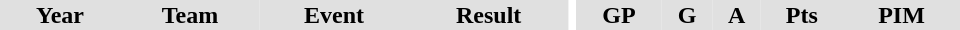<table border="0" cellpadding="1" cellspacing="0" ID="Table3" style="text-align:center; width:40em">
<tr ALIGN="center" bgcolor="#e0e0e0">
<th>Year</th>
<th>Team</th>
<th>Event</th>
<th>Result</th>
<th rowspan="99" bgcolor="#ffffff"></th>
<th>GP</th>
<th>G</th>
<th>A</th>
<th>Pts</th>
<th>PIM</th>
</tr>
<tr>
</tr>
</table>
